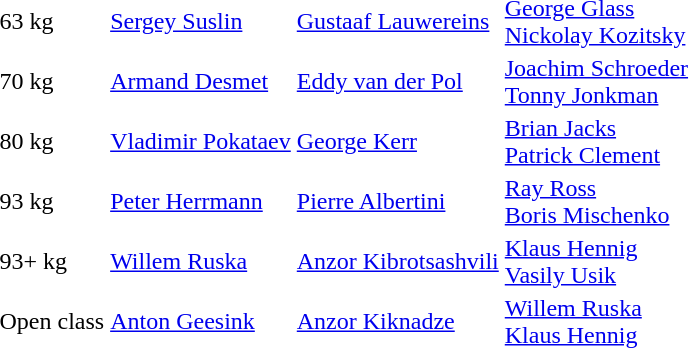<table>
<tr>
<td>63 kg</td>
<td><a href='#'>Sergey Suslin</a></td>
<td><a href='#'>Gustaaf Lauwereins</a></td>
<td><a href='#'>George Glass</a><br><a href='#'>Nickolay Kozitsky</a></td>
</tr>
<tr>
<td>70 kg</td>
<td><a href='#'>Armand Desmet</a></td>
<td><a href='#'>Eddy van der Pol</a></td>
<td><a href='#'>Joachim Schroeder</a><br><a href='#'>Tonny Jonkman</a></td>
</tr>
<tr>
<td>80 kg</td>
<td><a href='#'>Vladimir Pokataev</a></td>
<td><a href='#'>George Kerr</a></td>
<td><a href='#'>Brian Jacks</a><br><a href='#'>Patrick Clement</a></td>
</tr>
<tr>
<td>93 kg</td>
<td><a href='#'>Peter Herrmann</a></td>
<td><a href='#'>Pierre Albertini</a></td>
<td><a href='#'>Ray Ross</a><br><a href='#'>Boris Mischenko</a></td>
</tr>
<tr>
<td>93+ kg</td>
<td><a href='#'>Willem Ruska</a></td>
<td><a href='#'>Anzor Kibrotsashvili</a></td>
<td><a href='#'>Klaus Hennig</a><br><a href='#'>Vasily Usik</a></td>
</tr>
<tr>
<td>Open class</td>
<td><a href='#'>Anton Geesink</a></td>
<td><a href='#'>Anzor Kiknadze</a></td>
<td><a href='#'>Willem Ruska</a><br><a href='#'>Klaus Hennig</a></td>
</tr>
</table>
